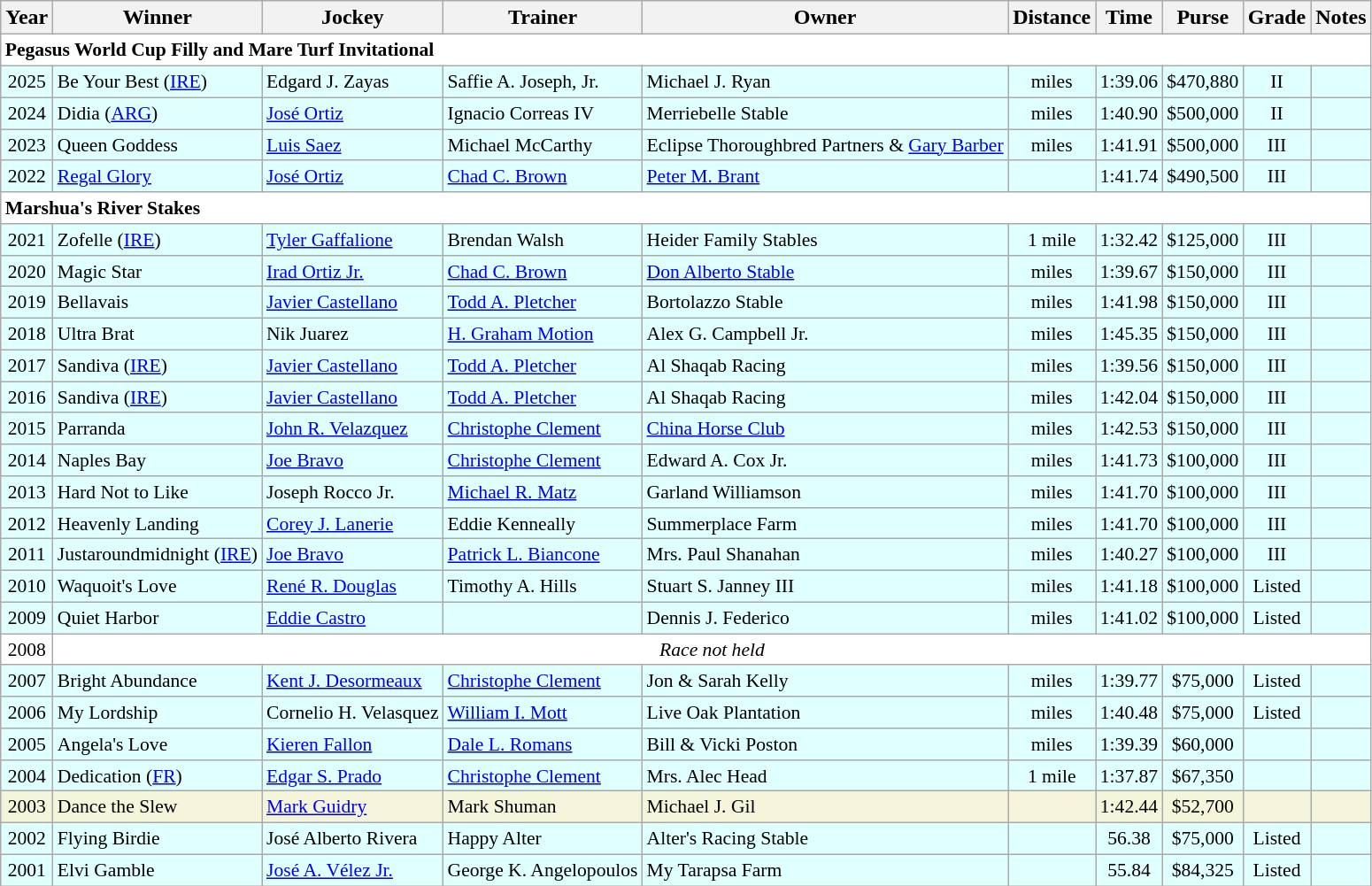<table class="wikitable sortable">
<tr>
<th>Year</th>
<th>Winner</th>
<th>Jockey</th>
<th>Trainer</th>
<th>Owner</th>
<th>Distance</th>
<th>Time</th>
<th>Purse</th>
<th>Grade</th>
<th>Notes</th>
</tr>
<tr style="font-size:90%; background-color:white">
<td align="left" colspan=11><strong>Pegasus World Cup Filly and Mare Turf Invitational</strong></td>
</tr>
<tr style="font-size:90%; background-color:lightcyan">
<td align="center">2025</td>
<td>Be Your Best (<a href='#'>IRE</a>)</td>
<td>Edgard J. Zayas</td>
<td>Saffie A. Joseph, Jr.</td>
<td>Michael J. Ryan</td>
<td align=center> miles</td>
<td align=center>1:39.06</td>
<td align=center>$470,880</td>
<td align=center>II</td>
<td></td>
</tr>
<tr style="font-size:90%; background-color:lightcyan">
<td align="center">2024</td>
<td>Didia (<a href='#'>ARG</a>)</td>
<td><a href='#'>José Ortiz</a></td>
<td>Ignacio Correas IV</td>
<td>Merriebelle Stable</td>
<td align=center> miles</td>
<td align=center>1:40.90</td>
<td align=center>$500,000</td>
<td align=center>II</td>
<td></td>
</tr>
<tr style="font-size:90%; background-color:lightcyan">
<td align="center">2023</td>
<td>Queen Goddess</td>
<td><a href='#'>Luis Saez</a></td>
<td>Michael McCarthy</td>
<td>Eclipse Thoroughbred Partners  & <a href='#'>Gary Barber</a></td>
<td align=center> miles</td>
<td align=center>1:41.91</td>
<td align=center>$500,000</td>
<td align=center>III</td>
<td></td>
</tr>
<tr style="font-size:90%; background-color:lightcyan">
<td align="center">2022</td>
<td><a href='#'>Regal Glory</a></td>
<td><a href='#'>José Ortiz</a></td>
<td><a href='#'>Chad C. Brown</a></td>
<td><a href='#'>Peter M. Brant</a></td>
<td align=center></td>
<td align=center>1:41.74</td>
<td align=center>$490,500</td>
<td align=center>III</td>
<td></td>
</tr>
<tr style="font-size:90%; background-color:white">
<td align="left" colspan=11><strong>Marshua's River Stakes</strong></td>
</tr>
<tr style="font-size:90%; background-color:lightcyan">
<td align="center">2021</td>
<td>Zofelle (<a href='#'>IRE</a>)</td>
<td><a href='#'>Tyler Gaffalione</a></td>
<td>Brendan Walsh</td>
<td>Heider Family Stables</td>
<td align=center>1 mile</td>
<td align=center>1:32.42</td>
<td align=center>$125,000</td>
<td align=center>III</td>
<td></td>
</tr>
<tr style="font-size:90%; background-color:lightcyan">
<td align="center">2020</td>
<td>Magic Star</td>
<td><a href='#'>Irad Ortiz Jr.</a></td>
<td><a href='#'>Chad C. Brown</a></td>
<td><a href='#'>Don Alberto Stable</a></td>
<td align=center> miles</td>
<td align=center>1:39.67</td>
<td align=center>$150,000</td>
<td align=center>III</td>
<td></td>
</tr>
<tr style="font-size:90%; background-color:lightcyan">
<td align="center">2019</td>
<td>Bellavais</td>
<td><a href='#'>Javier Castellano</a></td>
<td><a href='#'>Todd A. Pletcher</a></td>
<td>Bortolazzo Stable</td>
<td align=center> miles</td>
<td align=center>1:41.98</td>
<td align=center>$150,000</td>
<td align=center>III</td>
<td></td>
</tr>
<tr style="font-size:90%; background-color:lightcyan">
<td align="center">2018</td>
<td>Ultra Brat</td>
<td>Nik Juarez</td>
<td><a href='#'>H. Graham Motion</a></td>
<td>Alex G. Campbell Jr.</td>
<td align=center> miles</td>
<td align=center>1:45.35</td>
<td align=center>$150,000</td>
<td align=center>III</td>
<td></td>
</tr>
<tr style="font-size:90%; background-color:lightcyan">
<td align="center">2017</td>
<td>Sandiva (<a href='#'>IRE</a>)</td>
<td><a href='#'>Javier Castellano</a></td>
<td><a href='#'>Todd A. Pletcher</a></td>
<td>Al Shaqab Racing</td>
<td align=center> miles</td>
<td align=center>1:39.56</td>
<td align=center>$150,000</td>
<td align=center>III</td>
<td></td>
</tr>
<tr style="font-size:90%; background-color:lightcyan">
<td align="center">2016</td>
<td>Sandiva (<a href='#'>IRE</a>)</td>
<td><a href='#'>Javier Castellano</a></td>
<td><a href='#'>Todd A. Pletcher</a></td>
<td>Al Shaqab Racing</td>
<td align=center> miles</td>
<td align=center>1:42.04</td>
<td align=center>$150,000</td>
<td align=center>III</td>
<td></td>
</tr>
<tr style="font-size:90%; background-color:lightcyan">
<td align="center">2015</td>
<td>Parranda</td>
<td><a href='#'>John R. Velazquez</a></td>
<td><a href='#'>Christophe Clement</a></td>
<td><a href='#'>China Horse Club</a></td>
<td align=center> miles</td>
<td align=center>1:42.53</td>
<td align=center>$150,000</td>
<td align=center>III</td>
<td></td>
</tr>
<tr style="font-size:90%; background-color:lightcyan">
<td align="center">2014</td>
<td>Naples Bay</td>
<td><a href='#'>Joe Bravo</a></td>
<td><a href='#'>Christophe Clement</a></td>
<td>Edward A. Cox Jr.</td>
<td align=center> miles</td>
<td align=center>1:41.73</td>
<td align=center>$100,000</td>
<td align=center>III</td>
<td></td>
</tr>
<tr style="font-size:90%; background-color:lightcyan">
<td align="center">2013</td>
<td>Hard Not to Like</td>
<td>Joseph Rocco Jr.</td>
<td><a href='#'>Michael R. Matz</a></td>
<td>Garland Williamson</td>
<td align=center> miles</td>
<td align=center>1:41.70</td>
<td align=center>$100,000</td>
<td align=center>III</td>
<td></td>
</tr>
<tr style="font-size:90%; background-color:lightcyan">
<td align="center">2012</td>
<td>Heavenly Landing</td>
<td><a href='#'>Corey J. Lanerie</a></td>
<td>Eddie Kenneally</td>
<td>Summerplace Farm</td>
<td align=center> miles</td>
<td align=center>1:41.70</td>
<td align=center>$100,000</td>
<td align=center>III</td>
<td></td>
</tr>
<tr style="font-size:90%; background-color:lightcyan">
<td align="center">2011</td>
<td>Justaroundmidnight (<a href='#'>IRE</a>)</td>
<td><a href='#'>Joe Bravo</a></td>
<td><a href='#'>Patrick L. Biancone</a></td>
<td>Mrs. Paul Shanahan</td>
<td align=center> miles</td>
<td align=center>1:40.27</td>
<td align=center>$100,000</td>
<td align=center>III</td>
<td></td>
</tr>
<tr style="font-size:90%; background-color:lightcyan">
<td align="center">2010</td>
<td>Waquoit's Love</td>
<td><a href='#'>René R. Douglas</a></td>
<td>Timothy A. Hills</td>
<td>Stuart S. Janney III</td>
<td align=center> miles</td>
<td align=center>1:41.18</td>
<td align=center>$100,000</td>
<td align=center>Listed</td>
<td></td>
</tr>
<tr style="font-size:90%; background-color:lightcyan">
<td align="center">2009</td>
<td>Quiet Harbor</td>
<td><a href='#'>Eddie Castro</a></td>
<td></td>
<td>Dennis J. Federico</td>
<td align=center> miles</td>
<td align=center>1:41.02</td>
<td align=center>$100,000</td>
<td align=center>Listed</td>
<td></td>
</tr>
<tr style="font-size:90%; background-color:white">
<td align="center">2008</td>
<td align="center" colspan=9><em>Race not held</em></td>
</tr>
<tr style="font-size:90%; background-color:lightcyan">
<td align="center">2007</td>
<td>Bright Abundance</td>
<td><a href='#'>Kent J. Desormeaux</a></td>
<td><a href='#'>Christophe Clement</a></td>
<td>Jon & Sarah Kelly</td>
<td align=center> miles</td>
<td align=center>1:39.77</td>
<td align=center>$75,000</td>
<td align=center>Listed</td>
<td></td>
</tr>
<tr style="font-size:90%; background-color:lightcyan">
<td align="center">2006</td>
<td>My Lordship</td>
<td>Cornelio H. Velasquez</td>
<td><a href='#'>William I. Mott</a></td>
<td>Live Oak Plantation</td>
<td align=center> miles</td>
<td align=center>1:40.48</td>
<td align=center>$75,000</td>
<td align=center>Listed</td>
<td></td>
</tr>
<tr style="font-size:90%; background-color:lightcyan">
<td align="center">2005</td>
<td>Angela's Love</td>
<td><a href='#'>Kieren Fallon</a></td>
<td><a href='#'>Dale L. Romans</a></td>
<td>Bill & Vicki Poston</td>
<td align=center> miles</td>
<td align=center>1:39.39</td>
<td align=center>$60,000</td>
<td align=center></td>
<td></td>
</tr>
<tr style="font-size:90%; background-color:lightcyan">
<td align="center">2004</td>
<td>Dedication (<a href='#'>FR</a>)</td>
<td><a href='#'>Edgar S. Prado</a></td>
<td><a href='#'>Christophe Clement</a></td>
<td>Mrs. Alec Head</td>
<td align=center>1 mile</td>
<td align=center>1:37.87</td>
<td align=center>$67,350</td>
<td align=center></td>
<td></td>
</tr>
<tr style="font-size:90%; background-color:beige">
<td align="center">2003</td>
<td>Dance the Slew</td>
<td><a href='#'>Mark Guidry</a></td>
<td>Mark Shuman</td>
<td>Michael J. Gil</td>
<td align=center></td>
<td align=center>1:42.44</td>
<td align=center>$52,700</td>
<td align=center></td>
<td></td>
</tr>
<tr style="font-size:90%; background-color:lightcyan">
<td align="center">2002</td>
<td>Flying Birdie</td>
<td>José Alberto Rivera</td>
<td>Happy Alter</td>
<td>Alter's Racing Stable</td>
<td align=center></td>
<td align=center>56.38</td>
<td align=center>$75,000</td>
<td align=center>Listed</td>
<td></td>
</tr>
<tr style="font-size:90%; background-color:lightcyan">
<td align="center">2001</td>
<td>Elvi Gamble</td>
<td><a href='#'>José A. Vélez Jr.</a></td>
<td>George K. Angelopoulos</td>
<td>My Tarapsa Farm</td>
<td align=center></td>
<td align=center>55.84</td>
<td align=center>$84,325</td>
<td align=center>Listed</td>
<td></td>
</tr>
</table>
